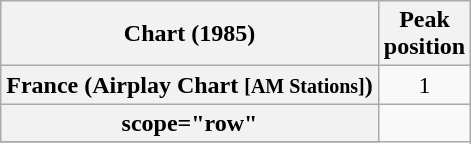<table class="wikitable sortable plainrowheaders">
<tr>
<th>Chart (1985)</th>
<th>Peak<br>position</th>
</tr>
<tr>
<th scope="row">France (Airplay Chart <small>[AM Stations]</small>)</th>
<td align="center">1</td>
</tr>
<tr>
<th>scope="row"</th>
</tr>
<tr>
</tr>
</table>
